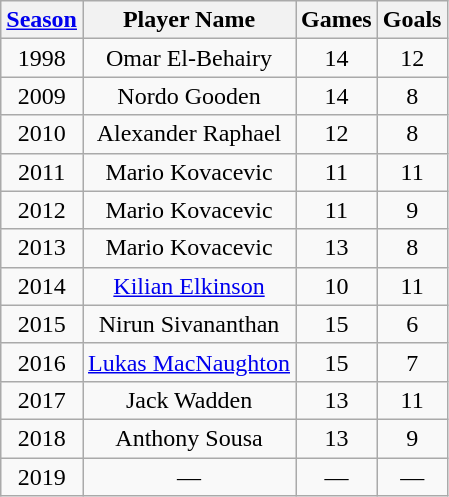<table class="wikitable" style="text-align:center">
<tr>
<th><a href='#'>Season</a></th>
<th>Player Name</th>
<th>Games</th>
<th>Goals</th>
</tr>
<tr>
<td>1998</td>
<td>Omar El-Behairy</td>
<td>14</td>
<td>12</td>
</tr>
<tr>
<td>2009</td>
<td>Nordo Gooden</td>
<td>14</td>
<td>8</td>
</tr>
<tr>
<td>2010</td>
<td>Alexander Raphael</td>
<td>12</td>
<td>8</td>
</tr>
<tr>
<td>2011</td>
<td>Mario Kovacevic</td>
<td>11</td>
<td>11</td>
</tr>
<tr>
<td>2012</td>
<td>Mario Kovacevic</td>
<td>11</td>
<td>9</td>
</tr>
<tr>
<td>2013</td>
<td>Mario Kovacevic</td>
<td>13</td>
<td>8</td>
</tr>
<tr>
<td>2014</td>
<td><a href='#'>Kilian Elkinson</a></td>
<td>10</td>
<td>11</td>
</tr>
<tr>
<td>2015</td>
<td>Nirun Sivananthan</td>
<td>15</td>
<td>6</td>
</tr>
<tr>
<td>2016</td>
<td><a href='#'>Lukas MacNaughton</a></td>
<td>15</td>
<td>7</td>
</tr>
<tr>
<td>2017</td>
<td>Jack Wadden</td>
<td>13</td>
<td>11</td>
</tr>
<tr>
<td>2018</td>
<td>Anthony Sousa</td>
<td>13</td>
<td>9</td>
</tr>
<tr>
<td>2019</td>
<td>—</td>
<td>—</td>
<td>—</td>
</tr>
</table>
